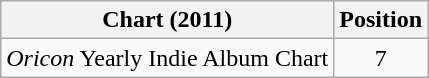<table class="wikitable">
<tr>
<th>Chart (2011)</th>
<th>Position</th>
</tr>
<tr>
<td><em>Oricon</em> Yearly Indie Album Chart</td>
<td style="text-align:center;">7</td>
</tr>
</table>
